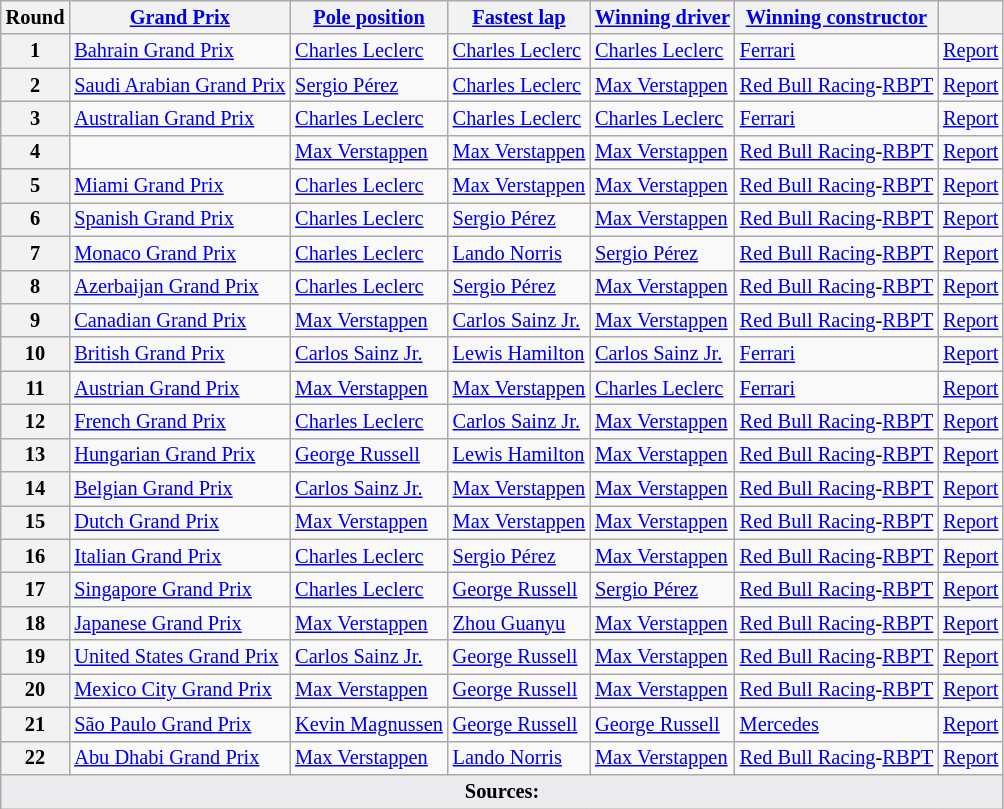<table class="wikitable sortable" style="font-size: 85%;">
<tr>
<th>Round</th>
<th><a href='#'>Grand Prix</a></th>
<th nowrap><a href='#'>Pole position</a></th>
<th nowrap><a href='#'>Fastest lap</a></th>
<th nowrap><a href='#'>Winning driver</a></th>
<th nowrap><a href='#'>Winning constructor</a></th>
<th class="unsortable"></th>
</tr>
<tr>
<th>1</th>
<td><a href='#'>Bahrain Grand Prix</a></td>
<td data-sort-value="LEC" nowrap> <a href='#'>Charles Leclerc</a></td>
<td data-sort-value="LEC" nowrap> <a href='#'>Charles Leclerc</a></td>
<td data-sort-value="LEC" nowrap> <a href='#'>Charles Leclerc</a></td>
<td data-sort-value="FER"> <a href='#'>Ferrari</a></td>
<td style="text-align:center"><a href='#'>Report</a></td>
</tr>
<tr>
<th>2</th>
<td><a href='#'>Saudi Arabian Grand Prix</a></td>
<td data-sort-value="PER" nowrap> <a href='#'>Sergio Pérez</a></td>
<td data-sort-value="LEC" nowrap> <a href='#'>Charles Leclerc</a></td>
<td data-sort-value="VER" nowrap> <a href='#'>Max Verstappen</a></td>
<td data-sort-value="RED" nowrap> <a href='#'>Red Bull Racing</a>-<a href='#'>RBPT</a></td>
<td style="text-align:center"><a href='#'>Report</a></td>
</tr>
<tr>
<th>3</th>
<td><a href='#'>Australian Grand Prix</a></td>
<td data-sort-value="LEC" nowrap> <a href='#'>Charles Leclerc</a></td>
<td data-sort-value="LEC" nowrap> <a href='#'>Charles Leclerc</a></td>
<td data-sort-value="LEC" nowrap> <a href='#'>Charles Leclerc</a></td>
<td data-sort-value="FER"> <a href='#'>Ferrari</a></td>
<td style="text-align:center"><a href='#'>Report</a></td>
</tr>
<tr>
<th>4</th>
<td></td>
<td data-sort-value="VER" nowrap> <a href='#'>Max Verstappen</a></td>
<td data-sort-value="VER" nowrap> <a href='#'>Max Verstappen</a></td>
<td data-sort-value="VER" nowrap> <a href='#'>Max Verstappen</a></td>
<td data-sort-value="RED" nowrap> <a href='#'>Red Bull Racing</a>-<a href='#'>RBPT</a></td>
<td style="text-align:center"><a href='#'>Report</a></td>
</tr>
<tr>
<th>5</th>
<td><a href='#'>Miami Grand Prix</a></td>
<td data-sort-value="LEC" nowrap> <a href='#'>Charles Leclerc</a></td>
<td data-sort-value="VER" nowrap> <a href='#'>Max Verstappen</a></td>
<td data-sort-value="VER" nowrap> <a href='#'>Max Verstappen</a></td>
<td data-sort-value="RED" nowrap> <a href='#'>Red Bull Racing</a>-<a href='#'>RBPT</a></td>
<td style="text-align:center"><a href='#'>Report</a></td>
</tr>
<tr>
<th>6</th>
<td><a href='#'>Spanish Grand Prix</a></td>
<td data-sort-value="LEC" nowrap> <a href='#'>Charles Leclerc</a></td>
<td data-sort-value="PER" nowrap> <a href='#'>Sergio Pérez</a></td>
<td data-sort-value="VER" nowrap> <a href='#'>Max Verstappen</a></td>
<td data-sort-value="RED" nowrap> <a href='#'>Red Bull Racing</a>-<a href='#'>RBPT</a></td>
<td style="text-align:center"><a href='#'>Report</a></td>
</tr>
<tr>
<th>7</th>
<td><a href='#'>Monaco Grand Prix</a></td>
<td data-sort-value="LEC" nowrap> <a href='#'>Charles Leclerc</a></td>
<td data-sort-value="NOR" nowrap> <a href='#'>Lando Norris</a></td>
<td data-sort-value="PER" nowrap> <a href='#'>Sergio Pérez</a></td>
<td data-sort-value="RED" nowrap> <a href='#'>Red Bull Racing</a>-<a href='#'>RBPT</a></td>
<td style="text-align:center"><a href='#'>Report</a></td>
</tr>
<tr>
<th>8</th>
<td><a href='#'>Azerbaijan Grand Prix</a></td>
<td data-sort-value="LEC" nowrap> <a href='#'>Charles Leclerc</a></td>
<td data-sort-value="PER" nowrap> <a href='#'>Sergio Pérez</a></td>
<td data-sort-value="VER" nowrap> <a href='#'>Max Verstappen</a></td>
<td data-sort-value="RED" nowrap> <a href='#'>Red Bull Racing</a>-<a href='#'>RBPT</a></td>
<td style="text-align:center"><a href='#'>Report</a></td>
</tr>
<tr>
<th>9</th>
<td><a href='#'>Canadian Grand Prix</a></td>
<td data-sort-value="VER" nowrap> <a href='#'>Max Verstappen</a></td>
<td data-sort-value="SAI" nowrap> <a href='#'>Carlos Sainz Jr.</a></td>
<td data-sort-value="VER" nowrap> <a href='#'>Max Verstappen</a></td>
<td data-sort-value="RED" nowrap> <a href='#'>Red Bull Racing</a>-<a href='#'>RBPT</a></td>
<td style="text-align:center"><a href='#'>Report</a></td>
</tr>
<tr>
<th>10</th>
<td><a href='#'>British Grand Prix</a></td>
<td data-sort-value="SAI" nowrap> <a href='#'>Carlos Sainz Jr.</a></td>
<td data-sort-value="HAM" nowrap> <a href='#'>Lewis Hamilton</a></td>
<td data-sort-value="SAI" nowrap> <a href='#'>Carlos Sainz Jr.</a></td>
<td data-sort-value="FER"> <a href='#'>Ferrari</a></td>
<td style="text-align:center"><a href='#'>Report</a></td>
</tr>
<tr>
<th>11</th>
<td><a href='#'>Austrian Grand Prix</a></td>
<td data-sort-value="VER" nowrap> <a href='#'>Max Verstappen</a></td>
<td data-sort-value="VER" nowrap> <a href='#'>Max Verstappen</a></td>
<td data-sort-value="LEC" nowrap> <a href='#'>Charles Leclerc</a></td>
<td data-sort-value="FER"> <a href='#'>Ferrari</a></td>
<td style="text-align:center"><a href='#'>Report</a></td>
</tr>
<tr>
<th>12</th>
<td><a href='#'>French Grand Prix</a></td>
<td data-sort-value="LEC" nowrap> <a href='#'>Charles Leclerc</a></td>
<td data-sort-value="SAI" nowrap> <a href='#'>Carlos Sainz Jr.</a></td>
<td data-sort-value="VER" nowrap> <a href='#'>Max Verstappen</a></td>
<td data-sort-value="RED" nowrap> <a href='#'>Red Bull Racing</a>-<a href='#'>RBPT</a></td>
<td style="text-align:center"><a href='#'>Report</a></td>
</tr>
<tr>
<th>13</th>
<td><a href='#'>Hungarian Grand Prix</a></td>
<td data-sort-value="RUS" nowrap> <a href='#'>George Russell</a></td>
<td data-sort-value="HAM" nowrap> <a href='#'>Lewis Hamilton</a></td>
<td data-sort-value="VER" nowrap> <a href='#'>Max Verstappen</a></td>
<td data-sort-value="RED" nowrap> <a href='#'>Red Bull Racing</a>-<a href='#'>RBPT</a></td>
<td style="text-align:center"><a href='#'>Report</a></td>
</tr>
<tr>
<th>14</th>
<td><a href='#'>Belgian Grand Prix</a></td>
<td data-sort-value="SAI" nowrap> <a href='#'>Carlos Sainz Jr.</a></td>
<td data-sort-value="VER" nowrap> <a href='#'>Max Verstappen</a></td>
<td data-sort-value="VER" nowrap> <a href='#'>Max Verstappen</a></td>
<td data-sort-value="RED" nowrap> <a href='#'>Red Bull Racing</a>-<a href='#'>RBPT</a></td>
<td style="text-align:center"><a href='#'>Report</a></td>
</tr>
<tr>
<th>15</th>
<td><a href='#'>Dutch Grand Prix</a></td>
<td data-sort-value="VER" nowrap> <a href='#'>Max Verstappen</a></td>
<td data-sort-value="VER" nowrap> <a href='#'>Max Verstappen</a></td>
<td data-sort-value="VER" nowrap> <a href='#'>Max Verstappen</a></td>
<td data-sort-value="RED" nowrap> <a href='#'>Red Bull Racing</a>-<a href='#'>RBPT</a></td>
<td style="text-align:center"><a href='#'>Report</a></td>
</tr>
<tr>
<th>16</th>
<td><a href='#'>Italian Grand Prix</a></td>
<td data-sort-value="LEC" nowrap> <a href='#'>Charles Leclerc</a></td>
<td data-sort-value="PER" nowrap> <a href='#'>Sergio Pérez</a></td>
<td data-sort-value="VER" nowrap> <a href='#'>Max Verstappen</a></td>
<td data-sort-value="RED" nowrap> <a href='#'>Red Bull Racing</a>-<a href='#'>RBPT</a></td>
<td style="text-align:center"><a href='#'>Report</a></td>
</tr>
<tr>
<th>17</th>
<td><a href='#'>Singapore Grand Prix</a></td>
<td data-sort-value="LEC" nowrap> <a href='#'>Charles Leclerc</a></td>
<td data-sort-value="RUS" nowrap> <a href='#'>George Russell</a></td>
<td data-sort-value="PER" nowrap> <a href='#'>Sergio Pérez</a></td>
<td data-sort-value="RED" nowrap> <a href='#'>Red Bull Racing</a>-<a href='#'>RBPT</a></td>
<td style="text-align:center"><a href='#'>Report</a></td>
</tr>
<tr>
<th>18</th>
<td><a href='#'>Japanese Grand Prix</a></td>
<td data-sort-value="VER" nowrap> <a href='#'>Max Verstappen</a></td>
<td data-sort-value="ZHO" nowrap> <a href='#'>Zhou Guanyu</a></td>
<td data-sort-value="VER" nowrap> <a href='#'>Max Verstappen</a></td>
<td data-sort-value="RED" nowrap> <a href='#'>Red Bull Racing</a>-<a href='#'>RBPT</a></td>
<td style="text-align:center"><a href='#'>Report</a></td>
</tr>
<tr>
<th>19</th>
<td><a href='#'>United States Grand Prix</a></td>
<td data-sort-value="SAI" nowrap> <a href='#'>Carlos Sainz Jr.</a></td>
<td data-sort-value="RUS" nowrap> <a href='#'>George Russell</a></td>
<td data-sort-value="VER" nowrap> <a href='#'>Max Verstappen</a></td>
<td data-sort-value="RED" nowrap> <a href='#'>Red Bull Racing</a>-<a href='#'>RBPT</a></td>
<td style="text-align:center"><a href='#'>Report</a></td>
</tr>
<tr>
<th>20</th>
<td><a href='#'>Mexico City Grand Prix</a></td>
<td data-sort-value="VER" nowrap> <a href='#'>Max Verstappen</a></td>
<td data-sort-value="RUS" nowrap> <a href='#'>George Russell</a></td>
<td data-sort-value="VER" nowrap> <a href='#'>Max Verstappen</a></td>
<td data-sort-value="RED" nowrap> <a href='#'>Red Bull Racing</a>-<a href='#'>RBPT</a></td>
<td style="text-align:center"><a href='#'>Report</a></td>
</tr>
<tr>
<th>21</th>
<td><a href='#'>São Paulo Grand Prix</a></td>
<td data-sort-value="MAG" nowrap> <a href='#'>Kevin Magnussen</a></td>
<td data-sort-value="RUS" nowrap> <a href='#'>George Russell</a></td>
<td data-sort-value="RUS" nowrap> <a href='#'>George Russell</a></td>
<td data-sort-value="MER" nowrap> <a href='#'>Mercedes</a></td>
<td style="text-align:center"><a href='#'>Report</a></td>
</tr>
<tr>
<th>22</th>
<td><a href='#'>Abu Dhabi Grand Prix</a></td>
<td data-sort-value="VER" nowrap> <a href='#'>Max Verstappen</a></td>
<td data-sort-value="NOR" nowrap> <a href='#'>Lando Norris</a></td>
<td data-sort-value="VER" nowrap> <a href='#'>Max Verstappen</a></td>
<td data-sort-value="RED" nowrap> <a href='#'>Red Bull Racing</a>-<a href='#'>RBPT</a></td>
<td style="text-align:center"><a href='#'>Report</a></td>
</tr>
<tr class="sortbottom">
<td colspan="7" style="background-color:#EAECF0;text-align:center"><strong>Sources:</strong></td>
</tr>
</table>
